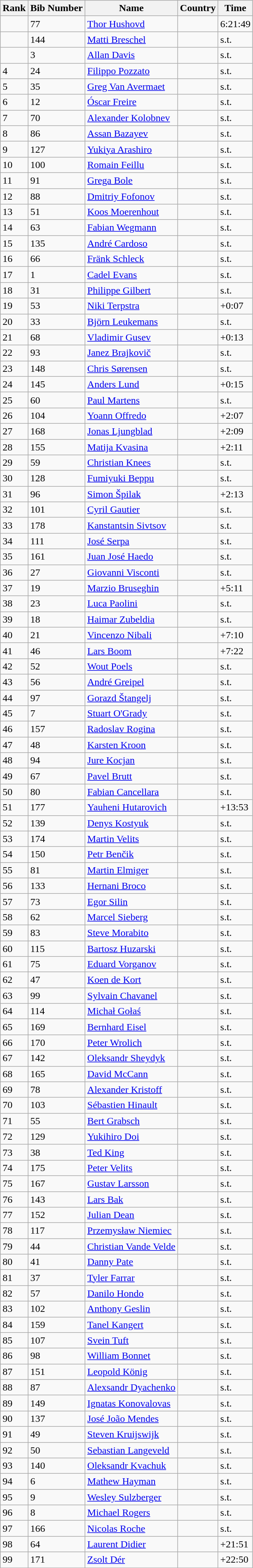<table class="wikitable sortable">
<tr>
<th>Rank</th>
<th>Bib Number</th>
<th>Name</th>
<th>Country</th>
<th class = unsortable>Time</th>
</tr>
<tr>
<td></td>
<td>77</td>
<td><a href='#'>Thor Hushovd</a></td>
<td></td>
<td>6:21:49</td>
</tr>
<tr>
<td></td>
<td>144</td>
<td><a href='#'>Matti Breschel</a></td>
<td></td>
<td>s.t.</td>
</tr>
<tr>
<td></td>
<td>3</td>
<td><a href='#'>Allan Davis</a></td>
<td></td>
<td>s.t.</td>
</tr>
<tr>
<td>4</td>
<td>24</td>
<td><a href='#'>Filippo Pozzato</a></td>
<td></td>
<td>s.t.</td>
</tr>
<tr>
<td>5</td>
<td>35</td>
<td><a href='#'>Greg Van Avermaet</a></td>
<td></td>
<td>s.t.</td>
</tr>
<tr>
<td>6</td>
<td>12</td>
<td><a href='#'>Óscar Freire</a></td>
<td></td>
<td>s.t.</td>
</tr>
<tr>
<td>7</td>
<td>70</td>
<td><a href='#'>Alexander Kolobnev</a></td>
<td></td>
<td>s.t.</td>
</tr>
<tr>
<td>8</td>
<td>86</td>
<td><a href='#'>Assan Bazayev</a></td>
<td></td>
<td>s.t.</td>
</tr>
<tr>
<td>9</td>
<td>127</td>
<td><a href='#'>Yukiya Arashiro</a></td>
<td></td>
<td>s.t.</td>
</tr>
<tr>
<td>10</td>
<td>100</td>
<td><a href='#'>Romain Feillu</a></td>
<td></td>
<td>s.t.</td>
</tr>
<tr>
<td>11</td>
<td>91</td>
<td><a href='#'>Grega Bole</a></td>
<td></td>
<td>s.t.</td>
</tr>
<tr>
<td>12</td>
<td>88</td>
<td><a href='#'>Dmitriy Fofonov</a></td>
<td></td>
<td>s.t.</td>
</tr>
<tr>
<td>13</td>
<td>51</td>
<td><a href='#'>Koos Moerenhout</a></td>
<td></td>
<td>s.t.</td>
</tr>
<tr>
<td>14</td>
<td>63</td>
<td><a href='#'>Fabian Wegmann</a></td>
<td></td>
<td>s.t.</td>
</tr>
<tr>
<td>15</td>
<td>135</td>
<td><a href='#'>André Cardoso</a></td>
<td></td>
<td>s.t.</td>
</tr>
<tr>
<td>16</td>
<td>66</td>
<td><a href='#'>Fränk Schleck</a></td>
<td></td>
<td>s.t.</td>
</tr>
<tr>
<td>17</td>
<td>1</td>
<td><a href='#'>Cadel Evans</a></td>
<td></td>
<td>s.t.</td>
</tr>
<tr>
<td>18</td>
<td>31</td>
<td><a href='#'>Philippe Gilbert</a></td>
<td></td>
<td>s.t.</td>
</tr>
<tr>
<td>19</td>
<td>53</td>
<td><a href='#'>Niki Terpstra</a></td>
<td></td>
<td>+0:07</td>
</tr>
<tr>
<td>20</td>
<td>33</td>
<td><a href='#'>Björn Leukemans</a></td>
<td></td>
<td>s.t.</td>
</tr>
<tr>
<td>21</td>
<td>68</td>
<td><a href='#'>Vladimir Gusev</a></td>
<td></td>
<td>+0:13</td>
</tr>
<tr>
<td>22</td>
<td>93</td>
<td><a href='#'>Janez Brajkovič</a></td>
<td></td>
<td>s.t.</td>
</tr>
<tr>
<td>23</td>
<td>148</td>
<td><a href='#'>Chris Sørensen</a></td>
<td></td>
<td>s.t.</td>
</tr>
<tr>
<td>24</td>
<td>145</td>
<td><a href='#'>Anders Lund</a></td>
<td></td>
<td>+0:15</td>
</tr>
<tr>
<td>25</td>
<td>60</td>
<td><a href='#'>Paul Martens</a></td>
<td></td>
<td>s.t.</td>
</tr>
<tr>
<td>26</td>
<td>104</td>
<td><a href='#'>Yoann Offredo</a></td>
<td></td>
<td>+2:07</td>
</tr>
<tr>
<td>27</td>
<td>168</td>
<td><a href='#'>Jonas Ljungblad</a></td>
<td></td>
<td>+2:09</td>
</tr>
<tr>
<td>28</td>
<td>155</td>
<td><a href='#'>Matija Kvasina</a></td>
<td></td>
<td>+2:11</td>
</tr>
<tr>
<td>29</td>
<td>59</td>
<td><a href='#'>Christian Knees</a></td>
<td></td>
<td>s.t.</td>
</tr>
<tr>
<td>30</td>
<td>128</td>
<td><a href='#'>Fumiyuki Beppu</a></td>
<td></td>
<td>s.t.</td>
</tr>
<tr>
<td>31</td>
<td>96</td>
<td><a href='#'>Simon Špilak</a></td>
<td></td>
<td>+2:13</td>
</tr>
<tr>
<td>32</td>
<td>101</td>
<td><a href='#'>Cyril Gautier</a></td>
<td></td>
<td>s.t.</td>
</tr>
<tr>
<td>33</td>
<td>178</td>
<td><a href='#'>Kanstantsin Sivtsov</a></td>
<td></td>
<td>s.t.</td>
</tr>
<tr>
<td>34</td>
<td>111</td>
<td><a href='#'>José Serpa</a></td>
<td></td>
<td>s.t.</td>
</tr>
<tr>
<td>35</td>
<td>161</td>
<td><a href='#'>Juan José Haedo</a></td>
<td></td>
<td>s.t.</td>
</tr>
<tr>
<td>36</td>
<td>27</td>
<td><a href='#'>Giovanni Visconti</a></td>
<td></td>
<td>s.t.</td>
</tr>
<tr>
<td>37</td>
<td>19</td>
<td><a href='#'>Marzio Bruseghin</a></td>
<td></td>
<td>+5:11</td>
</tr>
<tr>
<td>38</td>
<td>23</td>
<td><a href='#'>Luca Paolini</a></td>
<td></td>
<td>s.t.</td>
</tr>
<tr>
<td>39</td>
<td>18</td>
<td><a href='#'>Haimar Zubeldia</a></td>
<td></td>
<td>s.t.</td>
</tr>
<tr>
<td>40</td>
<td>21</td>
<td><a href='#'>Vincenzo Nibali</a></td>
<td></td>
<td>+7:10</td>
</tr>
<tr>
<td>41</td>
<td>46</td>
<td><a href='#'>Lars Boom</a></td>
<td></td>
<td>+7:22</td>
</tr>
<tr>
<td>42</td>
<td>52</td>
<td><a href='#'>Wout Poels</a></td>
<td></td>
<td>s.t.</td>
</tr>
<tr>
<td>43</td>
<td>56</td>
<td><a href='#'>André Greipel</a></td>
<td></td>
<td>s.t.</td>
</tr>
<tr>
<td>44</td>
<td>97</td>
<td><a href='#'>Gorazd Štangelj</a></td>
<td></td>
<td>s.t.</td>
</tr>
<tr>
<td>45</td>
<td>7</td>
<td><a href='#'>Stuart O'Grady</a></td>
<td></td>
<td>s.t.</td>
</tr>
<tr>
<td>46</td>
<td>157</td>
<td><a href='#'>Radoslav Rogina</a></td>
<td></td>
<td>s.t.</td>
</tr>
<tr>
<td>47</td>
<td>48</td>
<td><a href='#'>Karsten Kroon</a></td>
<td></td>
<td>s.t.</td>
</tr>
<tr>
<td>48</td>
<td>94</td>
<td><a href='#'>Jure Kocjan</a></td>
<td></td>
<td>s.t.</td>
</tr>
<tr>
<td>49</td>
<td>67</td>
<td><a href='#'>Pavel Brutt</a></td>
<td></td>
<td>s.t.</td>
</tr>
<tr>
<td>50</td>
<td>80</td>
<td><a href='#'>Fabian Cancellara</a></td>
<td></td>
<td>s.t.</td>
</tr>
<tr>
<td>51</td>
<td>177</td>
<td><a href='#'>Yauheni Hutarovich</a></td>
<td></td>
<td>+13:53</td>
</tr>
<tr>
<td>52</td>
<td>139</td>
<td><a href='#'>Denys Kostyuk</a></td>
<td></td>
<td>s.t.</td>
</tr>
<tr>
<td>53</td>
<td>174</td>
<td><a href='#'>Martin Velits</a></td>
<td></td>
<td>s.t.</td>
</tr>
<tr>
<td>54</td>
<td>150</td>
<td><a href='#'>Petr Benčik</a></td>
<td></td>
<td>s.t.</td>
</tr>
<tr>
<td>55</td>
<td>81</td>
<td><a href='#'>Martin Elmiger</a></td>
<td></td>
<td>s.t.</td>
</tr>
<tr>
<td>56</td>
<td>133</td>
<td><a href='#'>Hernani Broco</a></td>
<td></td>
<td>s.t.</td>
</tr>
<tr>
<td>57</td>
<td>73</td>
<td><a href='#'>Egor Silin</a></td>
<td></td>
<td>s.t.</td>
</tr>
<tr>
<td>58</td>
<td>62</td>
<td><a href='#'>Marcel Sieberg</a></td>
<td></td>
<td>s.t.</td>
</tr>
<tr>
<td>59</td>
<td>83</td>
<td><a href='#'>Steve Morabito</a></td>
<td></td>
<td>s.t.</td>
</tr>
<tr>
<td>60</td>
<td>115</td>
<td><a href='#'>Bartosz Huzarski</a></td>
<td></td>
<td>s.t.</td>
</tr>
<tr>
<td>61</td>
<td>75</td>
<td><a href='#'>Eduard Vorganov</a></td>
<td></td>
<td>s.t.</td>
</tr>
<tr>
<td>62</td>
<td>47</td>
<td><a href='#'>Koen de Kort</a></td>
<td></td>
<td>s.t.</td>
</tr>
<tr>
<td>63</td>
<td>99</td>
<td><a href='#'>Sylvain Chavanel</a></td>
<td></td>
<td>s.t.</td>
</tr>
<tr>
<td>64</td>
<td>114</td>
<td><a href='#'>Michał Gołaś</a></td>
<td></td>
<td>s.t.</td>
</tr>
<tr>
<td>65</td>
<td>169</td>
<td><a href='#'>Bernhard Eisel</a></td>
<td></td>
<td>s.t.</td>
</tr>
<tr>
<td>66</td>
<td>170</td>
<td><a href='#'>Peter Wrolich</a></td>
<td></td>
<td>s.t.</td>
</tr>
<tr>
<td>67</td>
<td>142</td>
<td><a href='#'>Oleksandr Sheydyk</a></td>
<td></td>
<td>s.t.</td>
</tr>
<tr>
<td>68</td>
<td>165</td>
<td><a href='#'>David McCann</a></td>
<td></td>
<td>s.t.</td>
</tr>
<tr>
<td>69</td>
<td>78</td>
<td><a href='#'>Alexander Kristoff</a></td>
<td></td>
<td>s.t.</td>
</tr>
<tr>
<td>70</td>
<td>103</td>
<td><a href='#'>Sébastien Hinault</a></td>
<td></td>
<td>s.t.</td>
</tr>
<tr>
<td>71</td>
<td>55</td>
<td><a href='#'>Bert Grabsch</a></td>
<td></td>
<td>s.t.</td>
</tr>
<tr>
<td>72</td>
<td>129</td>
<td><a href='#'>Yukihiro Doi</a></td>
<td></td>
<td>s.t.</td>
</tr>
<tr>
<td>73</td>
<td>38</td>
<td><a href='#'>Ted King</a></td>
<td></td>
<td>s.t.</td>
</tr>
<tr>
<td>74</td>
<td>175</td>
<td><a href='#'>Peter Velits</a></td>
<td></td>
<td>s.t.</td>
</tr>
<tr>
<td>75</td>
<td>167</td>
<td><a href='#'>Gustav Larsson</a></td>
<td></td>
<td>s.t.</td>
</tr>
<tr>
<td>76</td>
<td>143</td>
<td><a href='#'>Lars Bak</a></td>
<td></td>
<td>s.t.</td>
</tr>
<tr>
<td>77</td>
<td>152</td>
<td><a href='#'>Julian Dean</a></td>
<td></td>
<td>s.t.</td>
</tr>
<tr>
<td>78</td>
<td>117</td>
<td><a href='#'>Przemysław Niemiec</a></td>
<td></td>
<td>s.t.</td>
</tr>
<tr>
<td>79</td>
<td>44</td>
<td><a href='#'>Christian Vande Velde</a></td>
<td></td>
<td>s.t.</td>
</tr>
<tr>
<td>80</td>
<td>41</td>
<td><a href='#'>Danny Pate</a></td>
<td></td>
<td>s.t.</td>
</tr>
<tr>
<td>81</td>
<td>37</td>
<td><a href='#'>Tyler Farrar</a></td>
<td></td>
<td>s.t.</td>
</tr>
<tr>
<td>82</td>
<td>57</td>
<td><a href='#'>Danilo Hondo</a></td>
<td></td>
<td>s.t.</td>
</tr>
<tr>
<td>83</td>
<td>102</td>
<td><a href='#'>Anthony Geslin</a></td>
<td></td>
<td>s.t.</td>
</tr>
<tr>
<td>84</td>
<td>159</td>
<td><a href='#'>Tanel Kangert</a></td>
<td></td>
<td>s.t.</td>
</tr>
<tr>
<td>85</td>
<td>107</td>
<td><a href='#'>Svein Tuft</a></td>
<td></td>
<td>s.t.</td>
</tr>
<tr>
<td>86</td>
<td>98</td>
<td><a href='#'>William Bonnet</a></td>
<td></td>
<td>s.t.</td>
</tr>
<tr>
<td>87</td>
<td>151</td>
<td><a href='#'>Leopold König</a></td>
<td></td>
<td>s.t.</td>
</tr>
<tr>
<td>88</td>
<td>87</td>
<td><a href='#'>Alexsandr Dyachenko</a></td>
<td></td>
<td>s.t.</td>
</tr>
<tr>
<td>89</td>
<td>149</td>
<td><a href='#'>Ignatas Konovalovas</a></td>
<td></td>
<td>s.t.</td>
</tr>
<tr>
<td>90</td>
<td>137</td>
<td><a href='#'>José João Mendes</a></td>
<td></td>
<td>s.t.</td>
</tr>
<tr>
<td>91</td>
<td>49</td>
<td><a href='#'>Steven Kruijswijk</a></td>
<td></td>
<td>s.t.</td>
</tr>
<tr>
<td>92</td>
<td>50</td>
<td><a href='#'>Sebastian Langeveld</a></td>
<td></td>
<td>s.t.</td>
</tr>
<tr>
<td>93</td>
<td>140</td>
<td><a href='#'>Oleksandr Kvachuk</a></td>
<td></td>
<td>s.t.</td>
</tr>
<tr>
<td>94</td>
<td>6</td>
<td><a href='#'>Mathew Hayman</a></td>
<td></td>
<td>s.t.</td>
</tr>
<tr>
<td>95</td>
<td>9</td>
<td><a href='#'>Wesley Sulzberger</a></td>
<td></td>
<td>s.t.</td>
</tr>
<tr>
<td>96</td>
<td>8</td>
<td><a href='#'>Michael Rogers</a></td>
<td></td>
<td>s.t.</td>
</tr>
<tr>
<td>97</td>
<td>166</td>
<td><a href='#'>Nicolas Roche</a></td>
<td></td>
<td>s.t.</td>
</tr>
<tr>
<td>98</td>
<td>64</td>
<td><a href='#'>Laurent Didier</a></td>
<td></td>
<td>+21:51</td>
</tr>
<tr>
<td>99</td>
<td>171</td>
<td><a href='#'>Zsolt Dér</a></td>
<td></td>
<td>+22:50</td>
</tr>
</table>
